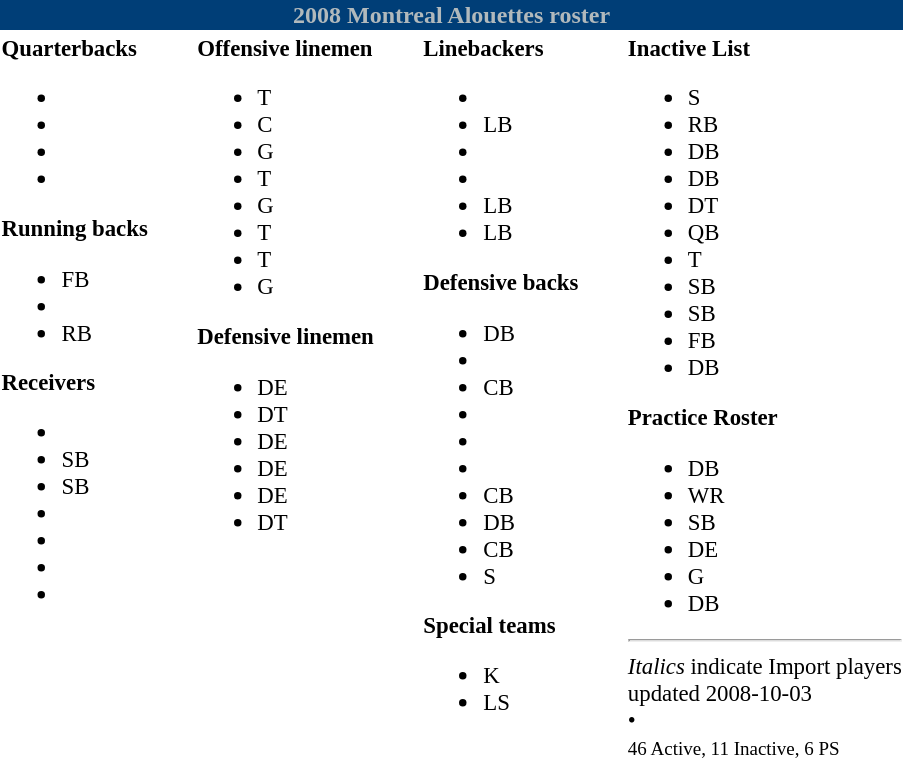<table class="toccolours" style="text-align: left;">
<tr>
<th colspan="7" style="background:#003e77; color:#b1b9bc; text-align:center;"><strong>2008 Montreal Alouettes roster</strong></th>
</tr>
<tr>
<td style="font-size:95%; vertical-align:top;"><strong>Quarterbacks</strong><br><ul><li></li><li></li><li></li><li></li></ul><strong>Running backs</strong><ul><li> FB</li><li></li><li> RB</li></ul><strong>Receivers</strong><ul><li></li><li> SB</li><li> SB</li><li></li><li></li><li></li><li></li></ul></td>
<td style="width: 25px;"></td>
<td style="font-size:95%; vertical-align:top;"><strong>Offensive linemen</strong><br><ul><li> T</li><li> C</li><li> G</li><li> T</li><li> G</li><li> T</li><li> T</li><li> G</li></ul><strong>Defensive linemen</strong><ul><li> DE</li><li> DT</li><li> DE</li><li> DE</li><li> DE</li><li> DT</li></ul></td>
<td style="width: 25px;"></td>
<td style="font-size:95%; vertical-align:top;"><strong>Linebackers</strong><br><ul><li></li><li> LB</li><li></li><li></li><li> LB</li><li> LB</li></ul><strong>Defensive backs</strong><ul><li> DB</li><li></li><li> CB</li><li></li><li></li><li></li><li> CB</li><li> DB</li><li> CB</li><li> S</li></ul><strong>Special teams</strong><ul><li> K</li><li> LS</li></ul></td>
<td style="width: 25px;"></td>
<td style="font-size:95%; vertical-align:top;"><strong>Inactive List</strong><br><ul><li> S </li><li> RB </li><li> DB </li><li> DB </li><li> DT </li><li> QB </li><li> T </li><li> SB </li><li> SB </li><li> FB </li><li> DB </li></ul><strong>Practice Roster</strong><ul><li> DB</li><li> WR</li><li> SB</li><li> DE</li><li> G</li><li> DB</li></ul><hr>
<em>Italics</em> indicate Import players<br>
<span></span> updated 2008-10-03<br>
<span></span> • <span></span><br>
<small>46 Active, 11 Inactive, 6 PS</small></td>
</tr>
</table>
